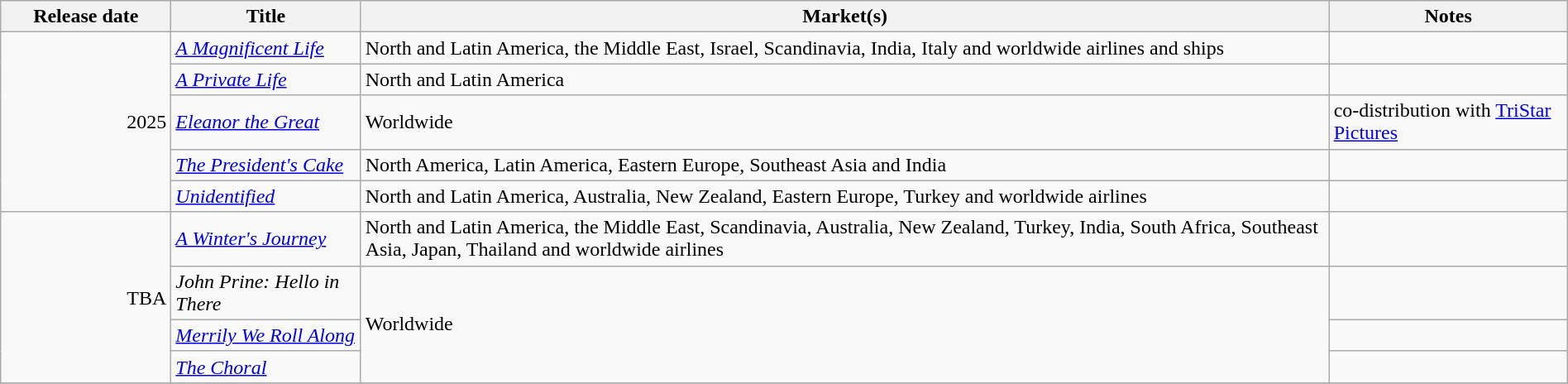<table class="wikitable sortable" width=100%>
<tr>
<th scope="col" style="width:130px;">Release date</th>
<th>Title</th>
<th>Market(s)</th>
<th>Notes</th>
</tr>
<tr>
<td align="right" rowspan="5">2025</td>
<td><em><a href='#'>A Magnificent Life</a></em></td>
<td>North and Latin America, the Middle East, Israel, Scandinavia, India, Italy and worldwide airlines and ships</td>
<td></td>
</tr>
<tr>
<td><em><a href='#'>A Private Life</a></em></td>
<td>North and Latin America</td>
<td></td>
</tr>
<tr>
<td><em><a href='#'>Eleanor the Great</a></em></td>
<td>Worldwide</td>
<td>co-distribution with <a href='#'>TriStar Pictures</a></td>
</tr>
<tr>
<td><em><a href='#'>The President's Cake</a></em></td>
<td>North America, Latin America, Eastern Europe, Southeast Asia and India</td>
<td></td>
</tr>
<tr>
<td><em><a href='#'>Unidentified</a></em></td>
<td>North and Latin America, Australia, New Zealand, Eastern Europe, Turkey and worldwide airlines</td>
<td></td>
</tr>
<tr>
<td align="right" rowspan="4">TBA</td>
<td><em><a href='#'>A Winter's Journey</a></em></td>
<td>North and Latin America, the Middle East, Scandinavia, Australia, New Zealand, Turkey, India, South Africa, Southeast Asia, Japan, Thailand and worldwide airlines</td>
<td></td>
</tr>
<tr>
<td><em>John Prine: Hello in There</em></td>
<td rowspan="3">Worldwide</td>
<td></td>
</tr>
<tr>
<td><em><a href='#'>Merrily We Roll Along</a></em></td>
<td></td>
</tr>
<tr>
<td><em><a href='#'>The Choral</a></em></td>
<td></td>
</tr>
<tr>
</tr>
</table>
